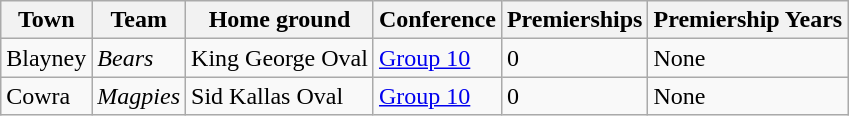<table class="wikitable sortable">
<tr>
<th>Town</th>
<th>Team</th>
<th>Home ground</th>
<th>Conference</th>
<th>Premierships</th>
<th>Premiership Years</th>
</tr>
<tr>
<td> Blayney</td>
<td><em>Bears</em></td>
<td>King George Oval</td>
<td><a href='#'>Group 10</a></td>
<td>0</td>
<td>None</td>
</tr>
<tr>
<td> Cowra</td>
<td><em>Magpies</em></td>
<td>Sid Kallas Oval</td>
<td><a href='#'>Group 10</a></td>
<td>0</td>
<td>None</td>
</tr>
</table>
